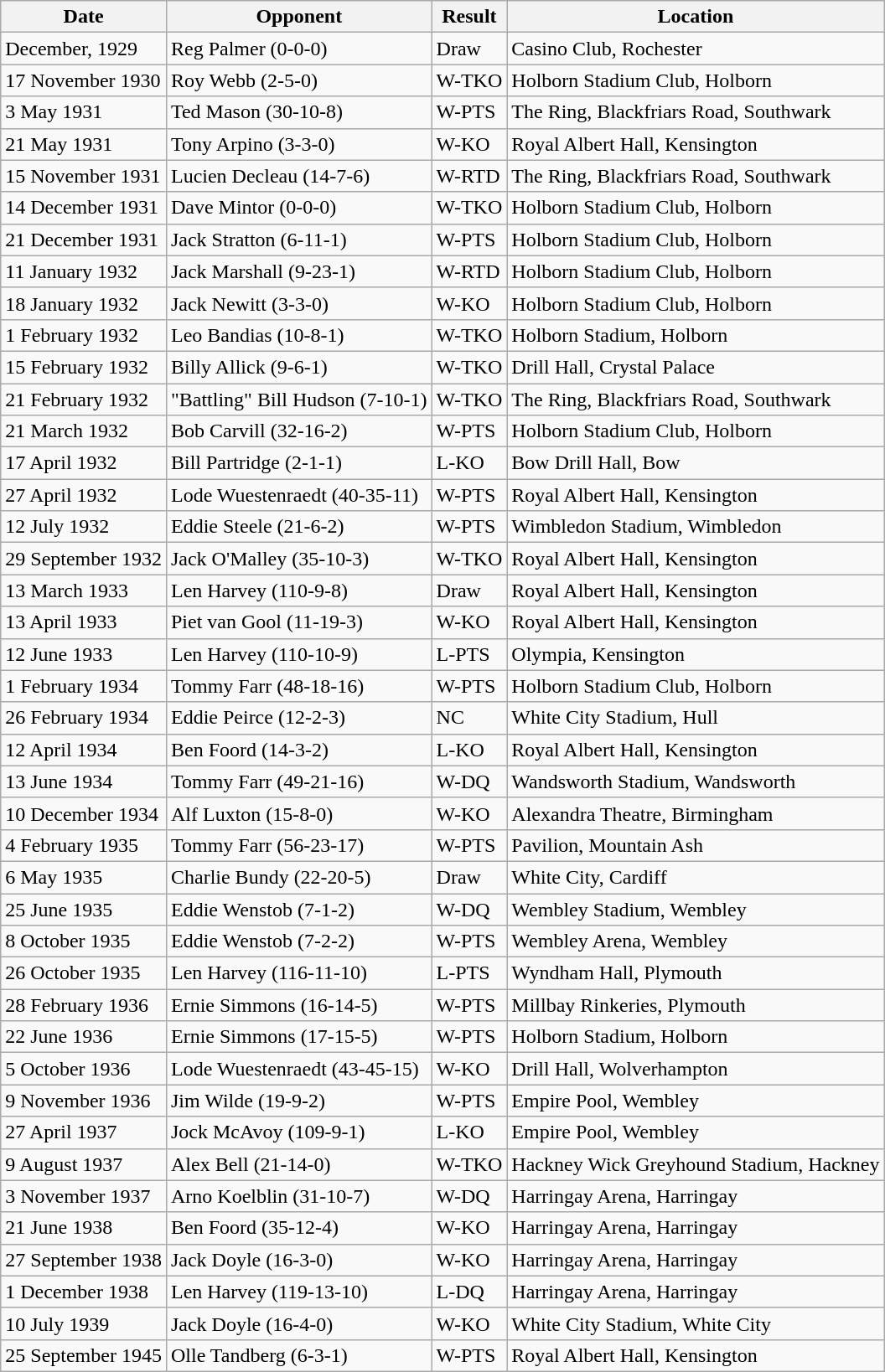<table class="wikitable">
<tr>
<th>Date</th>
<th>Opponent</th>
<th>Result</th>
<th>Location</th>
</tr>
<tr>
<td>December, 1929</td>
<td>Reg Palmer (0-0-0)</td>
<td>Draw</td>
<td>Casino Club, Rochester</td>
</tr>
<tr>
<td>17 November 1930</td>
<td>Roy Webb (2-5-0)</td>
<td>W-TKO</td>
<td>Holborn Stadium Club, Holborn</td>
</tr>
<tr>
<td>3 May 1931</td>
<td>Ted Mason (30-10-8)</td>
<td>W-PTS</td>
<td>The Ring, Blackfriars Road, Southwark</td>
</tr>
<tr>
<td>21 May 1931</td>
<td>Tony Arpino (3-3-0)</td>
<td>W-KO</td>
<td>Royal Albert Hall, Kensington</td>
</tr>
<tr>
<td>15 November 1931</td>
<td>Lucien Decleau (14-7-6)</td>
<td>W-RTD</td>
<td>The Ring, Blackfriars Road, Southwark</td>
</tr>
<tr>
<td>14 December 1931</td>
<td>Dave Mintor (0-0-0)</td>
<td>W-TKO</td>
<td>Holborn Stadium Club, Holborn</td>
</tr>
<tr>
<td>21 December 1931</td>
<td>Jack Stratton (6-11-1)</td>
<td>W-PTS</td>
<td>Holborn Stadium Club, Holborn</td>
</tr>
<tr>
<td>11 January 1932</td>
<td>Jack Marshall (9-23-1)</td>
<td>W-RTD</td>
<td>Holborn Stadium Club, Holborn</td>
</tr>
<tr>
<td>18 January 1932</td>
<td>Jack Newitt (3-3-0)</td>
<td>W-KO</td>
<td>Holborn Stadium Club, Holborn</td>
</tr>
<tr>
<td>1 February 1932</td>
<td>Leo Bandias (10-8-1)</td>
<td>W-TKO</td>
<td>Holborn Stadium, Holborn</td>
</tr>
<tr>
<td>15 February 1932</td>
<td>Billy Allick (9-6-1)</td>
<td>W-TKO</td>
<td>Drill Hall, Crystal Palace</td>
</tr>
<tr>
<td>21 February 1932</td>
<td>"Battling" Bill Hudson (7-10-1)</td>
<td>W-TKO</td>
<td>The Ring, Blackfriars Road, Southwark</td>
</tr>
<tr>
<td>21 March 1932</td>
<td>Bob Carvill (32-16-2)</td>
<td>W-PTS</td>
<td>Holborn Stadium Club, Holborn</td>
</tr>
<tr>
<td>17 April 1932</td>
<td>Bill Partridge (2-1-1)</td>
<td>L-KO</td>
<td>Bow Drill Hall, Bow</td>
</tr>
<tr>
<td>27 April 1932</td>
<td>Lode Wuestenraedt (40-35-11)</td>
<td>W-PTS</td>
<td>Royal Albert Hall, Kensington</td>
</tr>
<tr>
<td>12 July 1932</td>
<td>Eddie Steele (21-6-2)</td>
<td>W-PTS</td>
<td>Wimbledon Stadium, Wimbledon</td>
</tr>
<tr>
<td>29 September 1932</td>
<td>Jack O'Malley (35-10-3)</td>
<td>W-TKO</td>
<td>Royal Albert Hall, Kensington</td>
</tr>
<tr>
<td>13 March 1933</td>
<td>Len Harvey (110-9-8)</td>
<td>Draw</td>
<td>Royal Albert Hall, Kensington</td>
</tr>
<tr>
<td>13 April 1933</td>
<td>Piet van Gool (11-19-3)</td>
<td>W-KO</td>
<td>Royal Albert Hall, Kensington</td>
</tr>
<tr>
<td>12 June 1933</td>
<td>Len Harvey (110-10-9)</td>
<td>L-PTS</td>
<td>Olympia, Kensington</td>
</tr>
<tr>
<td>1 February 1934</td>
<td>Tommy Farr (48-18-16)</td>
<td>W-PTS</td>
<td>Holborn Stadium Club, Holborn</td>
</tr>
<tr>
<td>26 February 1934</td>
<td>Eddie Peirce (12-2-3)</td>
<td>NC</td>
<td>White City Stadium, Hull</td>
</tr>
<tr>
<td>12 April 1934</td>
<td>Ben Foord (14-3-2)</td>
<td>L-KO</td>
<td>Royal Albert Hall, Kensington</td>
</tr>
<tr>
<td>13 June 1934</td>
<td>Tommy Farr (49-21-16)</td>
<td>W-DQ</td>
<td>Wandsworth Stadium, Wandsworth</td>
</tr>
<tr>
<td>10 December 1934</td>
<td>Alf Luxton (15-8-0)</td>
<td>W-KO</td>
<td>Alexandra Theatre, Birmingham</td>
</tr>
<tr>
<td>4 February 1935</td>
<td>Tommy Farr (56-23-17)</td>
<td>W-PTS</td>
<td>Pavilion, Mountain Ash</td>
</tr>
<tr>
<td>6 May 1935</td>
<td>Charlie Bundy (22-20-5)</td>
<td>Draw</td>
<td>White City, Cardiff</td>
</tr>
<tr>
<td>25 June 1935</td>
<td>Eddie Wenstob (7-1-2)</td>
<td>W-DQ</td>
<td>Wembley Stadium, Wembley</td>
</tr>
<tr>
<td>8 October 1935</td>
<td>Eddie Wenstob (7-2-2)</td>
<td>W-PTS</td>
<td>Wembley Arena, Wembley</td>
</tr>
<tr>
<td>26 October 1935</td>
<td>Len Harvey (116-11-10)</td>
<td>L-PTS</td>
<td>Wyndham Hall, Plymouth</td>
</tr>
<tr>
<td>28 February 1936</td>
<td>Ernie Simmons (16-14-5)</td>
<td>W-PTS</td>
<td>Millbay Rinkeries, Plymouth</td>
</tr>
<tr>
<td>22 June 1936</td>
<td>Ernie Simmons (17-15-5)</td>
<td>W-PTS</td>
<td>Holborn Stadium, Holborn</td>
</tr>
<tr>
<td>5 October 1936</td>
<td>Lode Wuestenraedt (43-45-15)</td>
<td>W-KO</td>
<td>Drill Hall, Wolverhampton</td>
</tr>
<tr>
<td>9 November 1936</td>
<td>Jim Wilde (19-9-2)</td>
<td>W-PTS</td>
<td>Empire Pool, Wembley</td>
</tr>
<tr>
<td>27 April 1937</td>
<td>Jock McAvoy (109-9-1)</td>
<td>L-KO</td>
<td>Empire Pool, Wembley</td>
</tr>
<tr>
<td>9 August 1937</td>
<td>Alex Bell (21-14-0)</td>
<td>W-TKO</td>
<td>Hackney Wick Greyhound Stadium, Hackney</td>
</tr>
<tr>
<td>3 November 1937</td>
<td>Arno Koelblin (31-10-7)</td>
<td>W-DQ</td>
<td>Harringay Arena, Harringay</td>
</tr>
<tr>
<td>21 June 1938</td>
<td>Ben Foord (35-12-4)</td>
<td>W-KO</td>
<td>Harringay Arena, Harringay</td>
</tr>
<tr>
<td>27 September 1938</td>
<td>Jack Doyle (16-3-0)</td>
<td>W-KO</td>
<td>Harringay Arena, Harringay</td>
</tr>
<tr>
<td>1 December 1938</td>
<td>Len Harvey (119-13-10)</td>
<td>L-DQ</td>
<td>Harringay Arena, Harringay</td>
</tr>
<tr>
<td>10 July 1939</td>
<td>Jack Doyle (16-4-0)</td>
<td>W-KO</td>
<td>White City Stadium, White City</td>
</tr>
<tr>
<td>25 September 1945</td>
<td>Olle Tandberg (6-3-1)</td>
<td>W-PTS</td>
<td>Royal Albert Hall, Kensington</td>
</tr>
</table>
